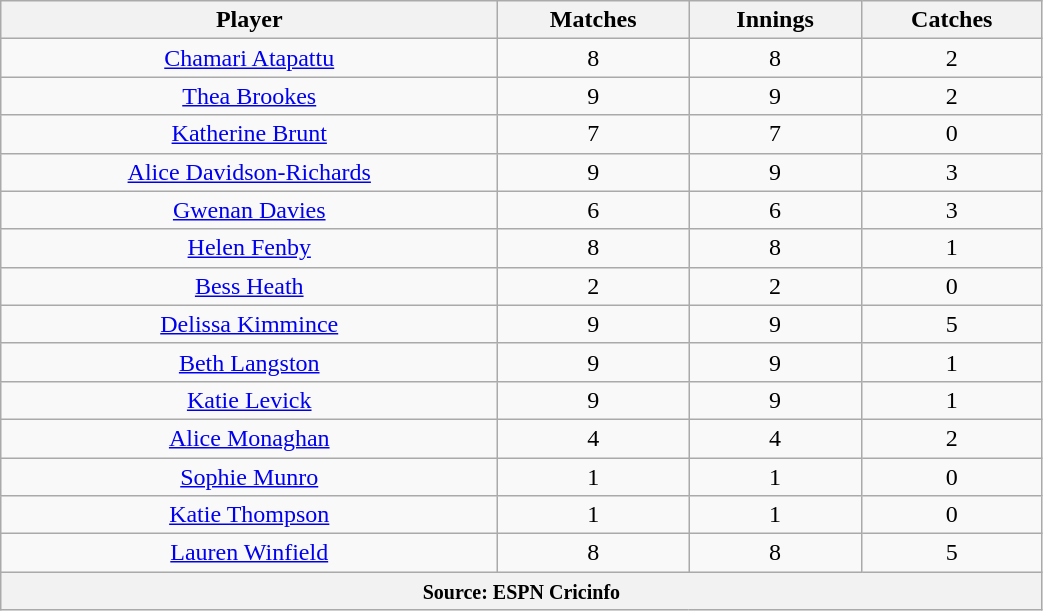<table class="wikitable" style="text-align:center; width:55%;">
<tr>
<th>Player</th>
<th>Matches</th>
<th>Innings</th>
<th>Catches</th>
</tr>
<tr>
<td><a href='#'>Chamari Atapattu</a></td>
<td>8</td>
<td>8</td>
<td>2</td>
</tr>
<tr>
<td><a href='#'>Thea Brookes</a></td>
<td>9</td>
<td>9</td>
<td>2</td>
</tr>
<tr>
<td><a href='#'>Katherine Brunt</a></td>
<td>7</td>
<td>7</td>
<td>0</td>
</tr>
<tr>
<td><a href='#'>Alice Davidson-Richards</a></td>
<td>9</td>
<td>9</td>
<td>3</td>
</tr>
<tr>
<td><a href='#'>Gwenan Davies</a></td>
<td>6</td>
<td>6</td>
<td>3</td>
</tr>
<tr>
<td><a href='#'>Helen Fenby</a></td>
<td>8</td>
<td>8</td>
<td>1</td>
</tr>
<tr>
<td><a href='#'>Bess Heath</a></td>
<td>2</td>
<td>2</td>
<td>0</td>
</tr>
<tr>
<td><a href='#'>Delissa Kimmince</a></td>
<td>9</td>
<td>9</td>
<td>5</td>
</tr>
<tr>
<td><a href='#'>Beth Langston</a></td>
<td>9</td>
<td>9</td>
<td>1</td>
</tr>
<tr>
<td><a href='#'>Katie Levick</a></td>
<td>9</td>
<td>9</td>
<td>1</td>
</tr>
<tr>
<td><a href='#'>Alice Monaghan</a></td>
<td>4</td>
<td>4</td>
<td>2</td>
</tr>
<tr>
<td><a href='#'>Sophie Munro</a></td>
<td>1</td>
<td>1</td>
<td>0</td>
</tr>
<tr>
<td><a href='#'>Katie Thompson</a></td>
<td>1</td>
<td>1</td>
<td>0</td>
</tr>
<tr>
<td><a href='#'>Lauren Winfield</a></td>
<td>8</td>
<td>8</td>
<td>5</td>
</tr>
<tr>
<th colspan="4"><small>Source: ESPN Cricinfo </small></th>
</tr>
</table>
